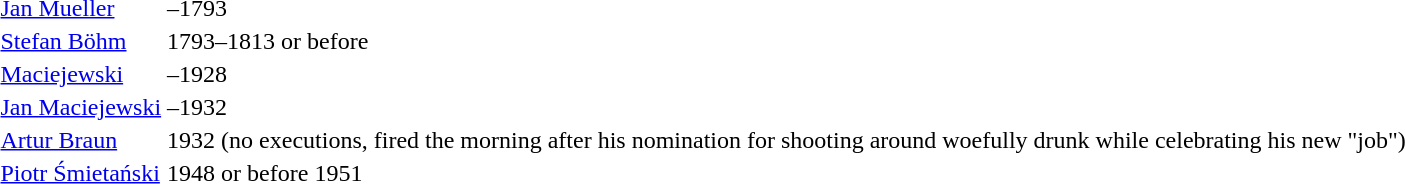<table>
<tr>
<td><a href='#'>Jan Mueller</a></td>
<td>–1793</td>
</tr>
<tr>
<td><a href='#'>Stefan Böhm</a></td>
<td>1793–1813 or before</td>
</tr>
<tr>
<td><a href='#'>Maciejewski</a></td>
<td>–1928</td>
</tr>
<tr>
<td><a href='#'>Jan Maciejewski</a></td>
<td>–1932</td>
</tr>
<tr>
<td><a href='#'>Artur Braun</a></td>
<td>1932 (no executions, fired the morning after his nomination for shooting around woefully drunk while celebrating his new "job")</td>
</tr>
<tr>
<td><a href='#'>Piotr Śmietański</a></td>
<td>1948 or before 1951</td>
</tr>
</table>
